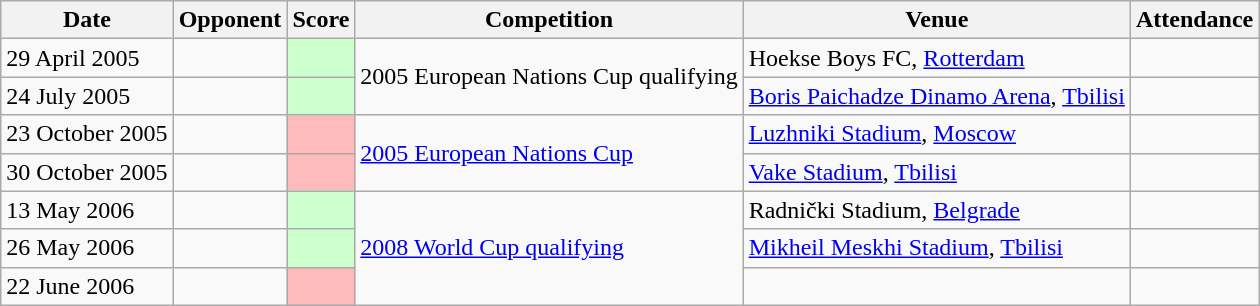<table class="wikitable">
<tr>
<th>Date</th>
<th>Opponent</th>
<th>Score</th>
<th>Competition</th>
<th>Venue</th>
<th>Attendance</th>
</tr>
<tr>
<td>29 April 2005</td>
<td></td>
<td bgcolor="#CCFFCC"></td>
<td rowspan=2>2005 European Nations Cup qualifying</td>
<td> Hoekse Boys FC, <a href='#'>Rotterdam</a></td>
<td></td>
</tr>
<tr>
<td>24 July 2005</td>
<td></td>
<td bgcolor="#CCFFCC"></td>
<td> <a href='#'>Boris Paichadze Dinamo Arena</a>, <a href='#'>Tbilisi</a></td>
<td></td>
</tr>
<tr>
<td>23 October 2005</td>
<td></td>
<td bgcolor="#FFBBBB"></td>
<td rowspan=2><a href='#'>2005 European Nations Cup</a></td>
<td> <a href='#'>Luzhniki Stadium</a>, <a href='#'>Moscow</a></td>
<td></td>
</tr>
<tr>
<td>30 October 2005</td>
<td></td>
<td bgcolor="#FFBBBB"></td>
<td> <a href='#'>Vake Stadium</a>, <a href='#'>Tbilisi</a></td>
<td></td>
</tr>
<tr>
<td>13 May 2006</td>
<td></td>
<td bgcolor="#CCFFCC"></td>
<td rowspan=3><a href='#'>2008 World Cup qualifying</a></td>
<td> Radnički Stadium, <a href='#'>Belgrade</a></td>
<td></td>
</tr>
<tr>
<td>26 May 2006</td>
<td></td>
<td bgcolor="#CCFFCC"></td>
<td> <a href='#'>Mikheil Meskhi Stadium</a>, <a href='#'>Tbilisi</a></td>
<td></td>
</tr>
<tr>
<td>22 June 2006</td>
<td></td>
<td bgcolor="#FFBBBB"></td>
<td></td>
<td></td>
</tr>
</table>
